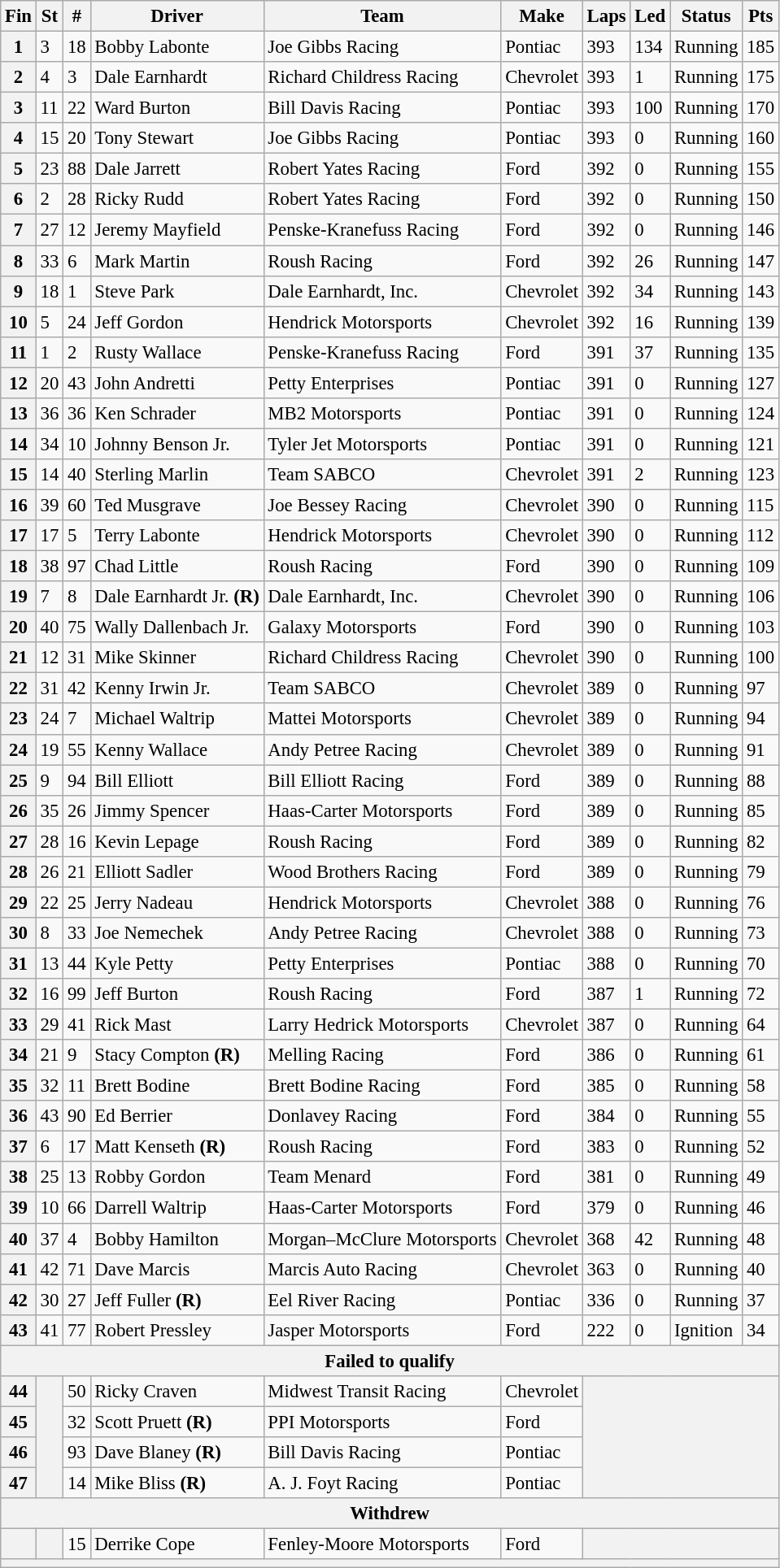<table class="wikitable" style="font-size:95%">
<tr>
<th>Fin</th>
<th>St</th>
<th>#</th>
<th>Driver</th>
<th>Team</th>
<th>Make</th>
<th>Laps</th>
<th>Led</th>
<th>Status</th>
<th>Pts</th>
</tr>
<tr>
<th>1</th>
<td>3</td>
<td>18</td>
<td>Bobby Labonte</td>
<td>Joe Gibbs Racing</td>
<td>Pontiac</td>
<td>393</td>
<td>134</td>
<td>Running</td>
<td>185</td>
</tr>
<tr>
<th>2</th>
<td>4</td>
<td>3</td>
<td>Dale Earnhardt</td>
<td>Richard Childress Racing</td>
<td>Chevrolet</td>
<td>393</td>
<td>1</td>
<td>Running</td>
<td>175</td>
</tr>
<tr>
<th>3</th>
<td>11</td>
<td>22</td>
<td>Ward Burton</td>
<td>Bill Davis Racing</td>
<td>Pontiac</td>
<td>393</td>
<td>100</td>
<td>Running</td>
<td>170</td>
</tr>
<tr>
<th>4</th>
<td>15</td>
<td>20</td>
<td>Tony Stewart</td>
<td>Joe Gibbs Racing</td>
<td>Pontiac</td>
<td>393</td>
<td>0</td>
<td>Running</td>
<td>160</td>
</tr>
<tr>
<th>5</th>
<td>23</td>
<td>88</td>
<td>Dale Jarrett</td>
<td>Robert Yates Racing</td>
<td>Ford</td>
<td>392</td>
<td>0</td>
<td>Running</td>
<td>155</td>
</tr>
<tr>
<th>6</th>
<td>2</td>
<td>28</td>
<td>Ricky Rudd</td>
<td>Robert Yates Racing</td>
<td>Ford</td>
<td>392</td>
<td>0</td>
<td>Running</td>
<td>150</td>
</tr>
<tr>
<th>7</th>
<td>27</td>
<td>12</td>
<td>Jeremy Mayfield</td>
<td>Penske-Kranefuss Racing</td>
<td>Ford</td>
<td>392</td>
<td>0</td>
<td>Running</td>
<td>146</td>
</tr>
<tr>
<th>8</th>
<td>33</td>
<td>6</td>
<td>Mark Martin</td>
<td>Roush Racing</td>
<td>Ford</td>
<td>392</td>
<td>26</td>
<td>Running</td>
<td>147</td>
</tr>
<tr>
<th>9</th>
<td>18</td>
<td>1</td>
<td>Steve Park</td>
<td>Dale Earnhardt, Inc.</td>
<td>Chevrolet</td>
<td>392</td>
<td>34</td>
<td>Running</td>
<td>143</td>
</tr>
<tr>
<th>10</th>
<td>5</td>
<td>24</td>
<td>Jeff Gordon</td>
<td>Hendrick Motorsports</td>
<td>Chevrolet</td>
<td>392</td>
<td>16</td>
<td>Running</td>
<td>139</td>
</tr>
<tr>
<th>11</th>
<td>1</td>
<td>2</td>
<td>Rusty Wallace</td>
<td>Penske-Kranefuss Racing</td>
<td>Ford</td>
<td>391</td>
<td>37</td>
<td>Running</td>
<td>135</td>
</tr>
<tr>
<th>12</th>
<td>20</td>
<td>43</td>
<td>John Andretti</td>
<td>Petty Enterprises</td>
<td>Pontiac</td>
<td>391</td>
<td>0</td>
<td>Running</td>
<td>127</td>
</tr>
<tr>
<th>13</th>
<td>36</td>
<td>36</td>
<td>Ken Schrader</td>
<td>MB2 Motorsports</td>
<td>Pontiac</td>
<td>391</td>
<td>0</td>
<td>Running</td>
<td>124</td>
</tr>
<tr>
<th>14</th>
<td>34</td>
<td>10</td>
<td>Johnny Benson Jr.</td>
<td>Tyler Jet Motorsports</td>
<td>Pontiac</td>
<td>391</td>
<td>0</td>
<td>Running</td>
<td>121</td>
</tr>
<tr>
<th>15</th>
<td>14</td>
<td>40</td>
<td>Sterling Marlin</td>
<td>Team SABCO</td>
<td>Chevrolet</td>
<td>391</td>
<td>2</td>
<td>Running</td>
<td>123</td>
</tr>
<tr>
<th>16</th>
<td>39</td>
<td>60</td>
<td>Ted Musgrave</td>
<td>Joe Bessey Racing</td>
<td>Chevrolet</td>
<td>390</td>
<td>0</td>
<td>Running</td>
<td>115</td>
</tr>
<tr>
<th>17</th>
<td>17</td>
<td>5</td>
<td>Terry Labonte</td>
<td>Hendrick Motorsports</td>
<td>Chevrolet</td>
<td>390</td>
<td>0</td>
<td>Running</td>
<td>112</td>
</tr>
<tr>
<th>18</th>
<td>38</td>
<td>97</td>
<td>Chad Little</td>
<td>Roush Racing</td>
<td>Ford</td>
<td>390</td>
<td>0</td>
<td>Running</td>
<td>109</td>
</tr>
<tr>
<th>19</th>
<td>7</td>
<td>8</td>
<td>Dale Earnhardt Jr. <strong>(R)</strong></td>
<td>Dale Earnhardt, Inc.</td>
<td>Chevrolet</td>
<td>390</td>
<td>0</td>
<td>Running</td>
<td>106</td>
</tr>
<tr>
<th>20</th>
<td>40</td>
<td>75</td>
<td>Wally Dallenbach Jr.</td>
<td>Galaxy Motorsports</td>
<td>Ford</td>
<td>390</td>
<td>0</td>
<td>Running</td>
<td>103</td>
</tr>
<tr>
<th>21</th>
<td>12</td>
<td>31</td>
<td>Mike Skinner</td>
<td>Richard Childress Racing</td>
<td>Chevrolet</td>
<td>390</td>
<td>0</td>
<td>Running</td>
<td>100</td>
</tr>
<tr>
<th>22</th>
<td>31</td>
<td>42</td>
<td>Kenny Irwin Jr.</td>
<td>Team SABCO</td>
<td>Chevrolet</td>
<td>389</td>
<td>0</td>
<td>Running</td>
<td>97</td>
</tr>
<tr>
<th>23</th>
<td>24</td>
<td>7</td>
<td>Michael Waltrip</td>
<td>Mattei Motorsports</td>
<td>Chevrolet</td>
<td>389</td>
<td>0</td>
<td>Running</td>
<td>94</td>
</tr>
<tr>
<th>24</th>
<td>19</td>
<td>55</td>
<td>Kenny Wallace</td>
<td>Andy Petree Racing</td>
<td>Chevrolet</td>
<td>389</td>
<td>0</td>
<td>Running</td>
<td>91</td>
</tr>
<tr>
<th>25</th>
<td>9</td>
<td>94</td>
<td>Bill Elliott</td>
<td>Bill Elliott Racing</td>
<td>Ford</td>
<td>389</td>
<td>0</td>
<td>Running</td>
<td>88</td>
</tr>
<tr>
<th>26</th>
<td>35</td>
<td>26</td>
<td>Jimmy Spencer</td>
<td>Haas-Carter Motorsports</td>
<td>Ford</td>
<td>389</td>
<td>0</td>
<td>Running</td>
<td>85</td>
</tr>
<tr>
<th>27</th>
<td>28</td>
<td>16</td>
<td>Kevin Lepage</td>
<td>Roush Racing</td>
<td>Ford</td>
<td>389</td>
<td>0</td>
<td>Running</td>
<td>82</td>
</tr>
<tr>
<th>28</th>
<td>26</td>
<td>21</td>
<td>Elliott Sadler</td>
<td>Wood Brothers Racing</td>
<td>Ford</td>
<td>389</td>
<td>0</td>
<td>Running</td>
<td>79</td>
</tr>
<tr>
<th>29</th>
<td>22</td>
<td>25</td>
<td>Jerry Nadeau</td>
<td>Hendrick Motorsports</td>
<td>Chevrolet</td>
<td>388</td>
<td>0</td>
<td>Running</td>
<td>76</td>
</tr>
<tr>
<th>30</th>
<td>8</td>
<td>33</td>
<td>Joe Nemechek</td>
<td>Andy Petree Racing</td>
<td>Chevrolet</td>
<td>388</td>
<td>0</td>
<td>Running</td>
<td>73</td>
</tr>
<tr>
<th>31</th>
<td>13</td>
<td>44</td>
<td>Kyle Petty</td>
<td>Petty Enterprises</td>
<td>Pontiac</td>
<td>388</td>
<td>0</td>
<td>Running</td>
<td>70</td>
</tr>
<tr>
<th>32</th>
<td>16</td>
<td>99</td>
<td>Jeff Burton</td>
<td>Roush Racing</td>
<td>Ford</td>
<td>387</td>
<td>1</td>
<td>Running</td>
<td>72</td>
</tr>
<tr>
<th>33</th>
<td>29</td>
<td>41</td>
<td>Rick Mast</td>
<td>Larry Hedrick Motorsports</td>
<td>Chevrolet</td>
<td>387</td>
<td>0</td>
<td>Running</td>
<td>64</td>
</tr>
<tr>
<th>34</th>
<td>21</td>
<td>9</td>
<td>Stacy Compton <strong>(R)</strong></td>
<td>Melling Racing</td>
<td>Ford</td>
<td>386</td>
<td>0</td>
<td>Running</td>
<td>61</td>
</tr>
<tr>
<th>35</th>
<td>32</td>
<td>11</td>
<td>Brett Bodine</td>
<td>Brett Bodine Racing</td>
<td>Ford</td>
<td>385</td>
<td>0</td>
<td>Running</td>
<td>58</td>
</tr>
<tr>
<th>36</th>
<td>43</td>
<td>90</td>
<td>Ed Berrier</td>
<td>Donlavey Racing</td>
<td>Ford</td>
<td>384</td>
<td>0</td>
<td>Running</td>
<td>55</td>
</tr>
<tr>
<th>37</th>
<td>6</td>
<td>17</td>
<td>Matt Kenseth <strong>(R)</strong></td>
<td>Roush Racing</td>
<td>Ford</td>
<td>383</td>
<td>0</td>
<td>Running</td>
<td>52</td>
</tr>
<tr>
<th>38</th>
<td>25</td>
<td>13</td>
<td>Robby Gordon</td>
<td>Team Menard</td>
<td>Ford</td>
<td>381</td>
<td>0</td>
<td>Running</td>
<td>49</td>
</tr>
<tr>
<th>39</th>
<td>10</td>
<td>66</td>
<td>Darrell Waltrip</td>
<td>Haas-Carter Motorsports</td>
<td>Ford</td>
<td>379</td>
<td>0</td>
<td>Running</td>
<td>46</td>
</tr>
<tr>
<th>40</th>
<td>37</td>
<td>4</td>
<td>Bobby Hamilton</td>
<td>Morgan–McClure Motorsports</td>
<td>Chevrolet</td>
<td>368</td>
<td>42</td>
<td>Running</td>
<td>48</td>
</tr>
<tr>
<th>41</th>
<td>42</td>
<td>71</td>
<td>Dave Marcis</td>
<td>Marcis Auto Racing</td>
<td>Chevrolet</td>
<td>363</td>
<td>0</td>
<td>Running</td>
<td>40</td>
</tr>
<tr>
<th>42</th>
<td>30</td>
<td>27</td>
<td>Jeff Fuller <strong>(R)</strong></td>
<td>Eel River Racing</td>
<td>Pontiac</td>
<td>336</td>
<td>0</td>
<td>Running</td>
<td>37</td>
</tr>
<tr>
<th>43</th>
<td>41</td>
<td>77</td>
<td>Robert Pressley</td>
<td>Jasper Motorsports</td>
<td>Ford</td>
<td>222</td>
<td>0</td>
<td>Ignition</td>
<td>34</td>
</tr>
<tr>
<th colspan="10">Failed to qualify</th>
</tr>
<tr>
<th>44</th>
<th rowspan="4"></th>
<td>50</td>
<td>Ricky Craven</td>
<td>Midwest Transit Racing</td>
<td>Chevrolet</td>
<th colspan="4" rowspan="4"></th>
</tr>
<tr>
<th>45</th>
<td>32</td>
<td>Scott Pruett <strong>(R)</strong></td>
<td>PPI Motorsports</td>
<td>Ford</td>
</tr>
<tr>
<th>46</th>
<td>93</td>
<td>Dave Blaney <strong>(R)</strong></td>
<td>Bill Davis Racing</td>
<td>Pontiac</td>
</tr>
<tr>
<th>47</th>
<td>14</td>
<td>Mike Bliss <strong>(R)</strong></td>
<td>A. J. Foyt Racing</td>
<td>Pontiac</td>
</tr>
<tr>
<th colspan="10">Withdrew</th>
</tr>
<tr>
<th></th>
<th></th>
<td>15</td>
<td>Derrike Cope</td>
<td>Fenley-Moore Motorsports</td>
<td>Ford</td>
<th colspan="4"></th>
</tr>
<tr>
<th colspan="10"></th>
</tr>
</table>
